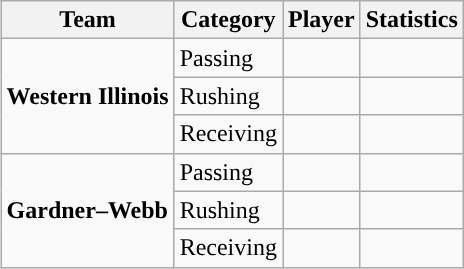<table class="wikitable" style="float: right;">
<tr>
<th>Team</th>
<th>Category</th>
<th>Player</th>
<th>Statistics</th>
</tr>
<tr>
<td rowspan=3><strong>Western Illinois</strong></td>
<td>Passing</td>
<td></td>
<td></td>
</tr>
<tr>
<td>Rushing</td>
<td></td>
<td></td>
</tr>
<tr>
<td>Receiving</td>
<td></td>
<td></td>
</tr>
<tr>
<td rowspan=3><strong>Gardner–Webb</strong></td>
<td>Passing</td>
<td></td>
<td></td>
</tr>
<tr>
<td>Rushing</td>
<td></td>
<td></td>
</tr>
<tr>
<td>Receiving</td>
<td></td>
<td></td>
</tr>
</table>
